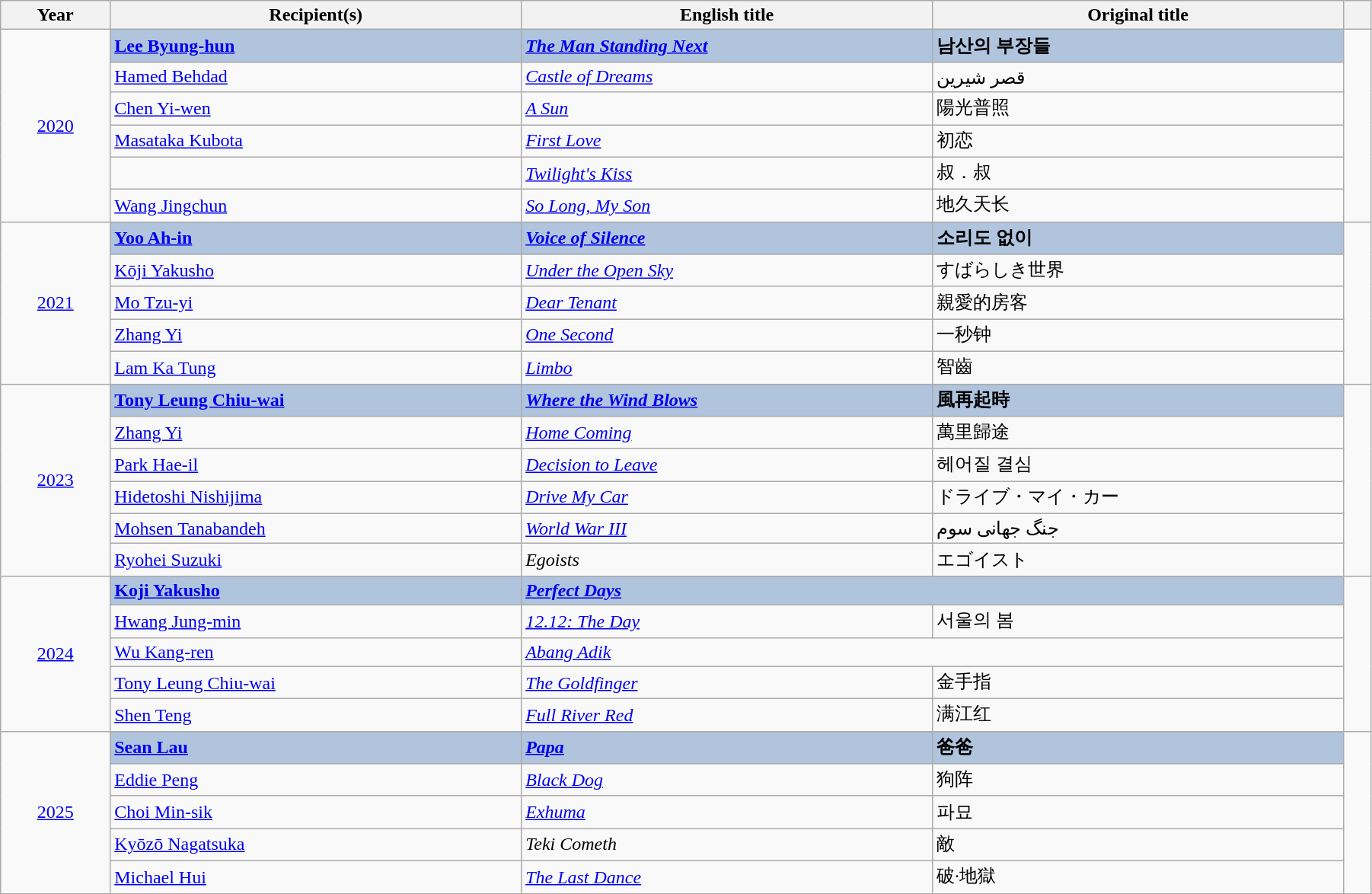<table class="wikitable" width="95%" cellpadding="5">
<tr>
<th width="8%">Year</th>
<th width="30%">Recipient(s)</th>
<th width="30%">English title</th>
<th width="30%">Original title</th>
<th width="2%"></th>
</tr>
<tr>
<td rowspan="6" style="text-align:center;"><a href='#'>2020</a></td>
<td style="background:#B0C4DE;"> <strong><a href='#'>Lee Byung-hun</a></strong></td>
<td style="background:#B0C4DE;"><strong><em><a href='#'>The Man Standing Next</a></em></strong></td>
<td style="background:#B0C4DE;"><strong>남산의 부장들</strong></td>
<td rowspan="6"><br></td>
</tr>
<tr>
<td> <a href='#'>Hamed Behdad</a></td>
<td><em><a href='#'>Castle of Dreams</a></em></td>
<td>قصر شیرین</td>
</tr>
<tr>
<td> <a href='#'>Chen Yi-wen</a></td>
<td><em><a href='#'>A Sun</a></em></td>
<td>陽光普照</td>
</tr>
<tr>
<td> <a href='#'>Masataka Kubota</a></td>
<td><em><a href='#'>First Love</a></em></td>
<td>初恋</td>
</tr>
<tr>
<td> </td>
<td><em><a href='#'>Twilight's Kiss</a></em></td>
<td>叔．叔</td>
</tr>
<tr>
<td> <a href='#'>Wang Jingchun</a></td>
<td><em><a href='#'>So Long, My Son</a></em></td>
<td>地久天长</td>
</tr>
<tr>
<td rowspan="5" style="text-align:center;"><a href='#'>2021</a></td>
<td style="background:#B0C4DE;"> <strong><a href='#'>Yoo Ah-in</a></strong></td>
<td style="background:#B0C4DE;"><strong><em><a href='#'>Voice of Silence</a></em></strong></td>
<td style="background:#B0C4DE;"><strong>소리도 없이</strong></td>
<td rowspan="5"><br></td>
</tr>
<tr>
<td> <a href='#'>Kōji Yakusho</a></td>
<td><em><a href='#'>Under the Open Sky</a></em></td>
<td>すばらしき世界</td>
</tr>
<tr>
<td> <a href='#'>Mo Tzu-yi</a></td>
<td><em><a href='#'>Dear Tenant</a></em></td>
<td>親愛的房客</td>
</tr>
<tr>
<td> <a href='#'>Zhang Yi</a></td>
<td><em><a href='#'>One Second</a></em></td>
<td>一秒钟</td>
</tr>
<tr>
<td> <a href='#'>Lam Ka Tung</a></td>
<td><em><a href='#'>Limbo</a></em></td>
<td>智齒</td>
</tr>
<tr>
<td rowspan="6" style="text-align:center;"><a href='#'>2023</a></td>
<td style="background:#B0C4DE;"> <strong><a href='#'>Tony Leung Chiu-wai</a></strong></td>
<td style="background:#B0C4DE;"><strong><em><a href='#'>Where the Wind Blows</a></em></strong></td>
<td style="background:#B0C4DE;"><strong>風再起時</strong></td>
<td rowspan="6"><br></td>
</tr>
<tr>
<td> <a href='#'>Zhang Yi</a></td>
<td><em><a href='#'>Home Coming</a></em></td>
<td>萬里歸途</td>
</tr>
<tr>
<td> <a href='#'>Park Hae-il</a></td>
<td><em><a href='#'>Decision to Leave</a></em></td>
<td>헤어질 결심</td>
</tr>
<tr>
<td> <a href='#'>Hidetoshi Nishijima</a></td>
<td><em><a href='#'>Drive My Car</a></em></td>
<td>ドライブ・マイ・カー</td>
</tr>
<tr>
<td> <a href='#'>Mohsen Tanabandeh</a></td>
<td><em><a href='#'>World War III</a></em></td>
<td>جنگ جهانی سوم</td>
</tr>
<tr>
<td> <a href='#'>Ryohei Suzuki</a></td>
<td><em>Egoists</em></td>
<td>エゴイスト</td>
</tr>
<tr>
<td rowspan="5" style="text-align:center;"><a href='#'>2024</a></td>
<td style="background:#B0C4DE;"> <strong><a href='#'>Koji Yakusho</a></strong></td>
<td colspan="2" style="background:#B0C4DE;"><strong><em><a href='#'>Perfect Days</a></em></strong></td>
<td rowspan="5"></td>
</tr>
<tr>
<td> <a href='#'>Hwang Jung-min</a></td>
<td><em><a href='#'>12.12: The Day</a></em></td>
<td>서울의 봄</td>
</tr>
<tr>
<td> <a href='#'>Wu Kang-ren</a></td>
<td colspan="2"><em><a href='#'>Abang Adik</a></em></td>
</tr>
<tr>
<td> <a href='#'>Tony Leung Chiu-wai</a></td>
<td><em><a href='#'>The Goldfinger</a></em></td>
<td>金手指</td>
</tr>
<tr>
<td> <a href='#'>Shen Teng</a></td>
<td><em><a href='#'>Full River Red</a></em></td>
<td>满江红</td>
</tr>
<tr>
<td rowspan="5" style="text-align:center;"><a href='#'>2025</a></td>
<td style="background:#B0C4DE;"> <strong><a href='#'>Sean Lau</a></strong></td>
<td style="background:#B0C4DE;"><strong><em><a href='#'>Papa</a></em></strong></td>
<td style="background:#B0C4DE;"><strong>爸爸</strong></td>
<td rowspan="5"></td>
</tr>
<tr>
<td> <a href='#'>Eddie Peng</a></td>
<td><em><a href='#'>Black Dog</a></em></td>
<td>狗阵</td>
</tr>
<tr>
<td> <a href='#'>Choi Min-sik</a></td>
<td><em><a href='#'>Exhuma</a></em></td>
<td>파묘</td>
</tr>
<tr>
<td> <a href='#'>Kyōzō Nagatsuka</a></td>
<td><em>Teki Cometh</em></td>
<td>敵</td>
</tr>
<tr>
<td> <a href='#'>Michael Hui</a></td>
<td><em><a href='#'>The Last Dance</a></em></td>
<td>破·地獄</td>
</tr>
</table>
